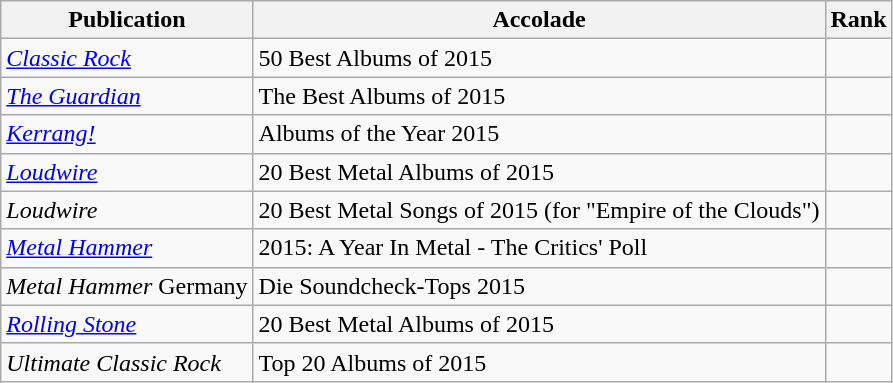<table class="sortable wikitable">
<tr>
<th>Publication</th>
<th>Accolade</th>
<th>Rank</th>
</tr>
<tr>
<td><em><a href='#'>Classic Rock</a></em></td>
<td>50 Best Albums of 2015</td>
<td></td>
</tr>
<tr>
<td><em><a href='#'>The Guardian</a></em></td>
<td>The Best Albums of 2015</td>
<td></td>
</tr>
<tr>
<td><em><a href='#'>Kerrang!</a></em></td>
<td>Albums of the Year 2015</td>
<td></td>
</tr>
<tr>
<td><em><a href='#'>Loudwire</a></em></td>
<td>20 Best Metal Albums of 2015</td>
<td></td>
</tr>
<tr>
<td><em>Loudwire</em></td>
<td>20 Best Metal Songs of 2015 (for "Empire of the Clouds")</td>
<td></td>
</tr>
<tr>
<td><em><a href='#'>Metal Hammer</a></em></td>
<td>2015: A Year In Metal - The Critics' Poll</td>
<td></td>
</tr>
<tr>
<td><em>Metal Hammer</em> Germany</td>
<td>Die Soundcheck-Tops 2015</td>
<td></td>
</tr>
<tr>
<td><em><a href='#'>Rolling Stone</a></em></td>
<td>20 Best Metal Albums of 2015</td>
<td></td>
</tr>
<tr>
<td><em>Ultimate Classic Rock</em></td>
<td>Top 20 Albums of 2015</td>
<td></td>
</tr>
</table>
